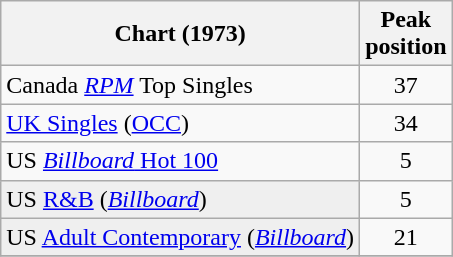<table class="wikitable sortable plainrowheaders">
<tr>
<th>Chart (1973)</th>
<th>Peak<br>position</th>
</tr>
<tr>
<td>Canada <em><a href='#'>RPM</a></em> Top Singles</td>
<td align="center">37</td>
</tr>
<tr>
<td><a href='#'>UK Singles</a> (<a href='#'>OCC</a>)</td>
<td align="center">34</td>
</tr>
<tr>
<td>US <a href='#'><em>Billboard</em> Hot 100</a></td>
<td align="center">5</td>
</tr>
<tr>
<td bgcolor="#efefef">US <a href='#'>R&B</a> (<a href='#'><em>Billboard</em></a>)</td>
<td align="center">5</td>
</tr>
<tr>
<td bgcolor="#efefef">US <a href='#'>Adult Contemporary</a> (<a href='#'><em>Billboard</em></a>)</td>
<td align="center">21</td>
</tr>
<tr>
</tr>
</table>
